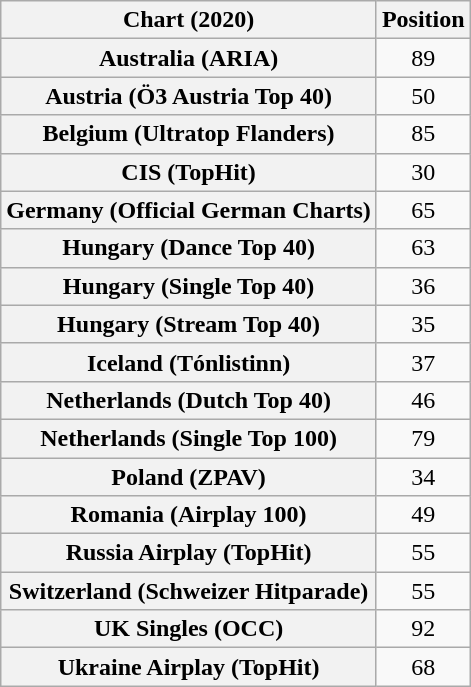<table class="wikitable sortable plainrowheaders" style="text-align:center">
<tr>
<th scope="col">Chart (2020)</th>
<th scope="col">Position</th>
</tr>
<tr>
<th scope="row">Australia (ARIA)</th>
<td>89</td>
</tr>
<tr>
<th scope="row">Austria (Ö3 Austria Top 40)</th>
<td>50</td>
</tr>
<tr>
<th scope="row">Belgium (Ultratop Flanders)</th>
<td>85</td>
</tr>
<tr>
<th scope="row">CIS (TopHit)</th>
<td>30</td>
</tr>
<tr>
<th scope="row">Germany (Official German Charts)</th>
<td>65</td>
</tr>
<tr>
<th scope="row">Hungary (Dance Top 40)</th>
<td>63</td>
</tr>
<tr>
<th scope="row">Hungary (Single Top 40)</th>
<td>36</td>
</tr>
<tr>
<th scope="row">Hungary (Stream Top 40)</th>
<td>35</td>
</tr>
<tr>
<th scope="row">Iceland (Tónlistinn)</th>
<td>37</td>
</tr>
<tr>
<th scope="row">Netherlands (Dutch Top 40)</th>
<td>46</td>
</tr>
<tr>
<th scope="row">Netherlands (Single Top 100)</th>
<td>79</td>
</tr>
<tr>
<th scope="row">Poland (ZPAV)</th>
<td>34</td>
</tr>
<tr>
<th scope="row">Romania (Airplay 100)</th>
<td>49</td>
</tr>
<tr>
<th scope="row">Russia Airplay (TopHit)</th>
<td>55</td>
</tr>
<tr>
<th scope="row">Switzerland (Schweizer Hitparade)</th>
<td>55</td>
</tr>
<tr>
<th scope="row">UK Singles (OCC)</th>
<td>92</td>
</tr>
<tr>
<th scope="row">Ukraine Airplay (TopHit)</th>
<td>68</td>
</tr>
</table>
